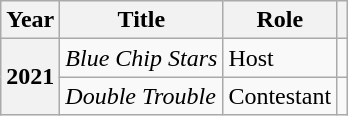<table class="wikitable plainrowheaders sortable">
<tr>
<th scope="col">Year</th>
<th scope="col">Title</th>
<th scope="col">Role</th>
<th scope="col" class="unsortable"></th>
</tr>
<tr>
<th scope="row"rowspan="2">2021</th>
<td><em>Blue Chip Stars</em></td>
<td>Host</td>
<td style="text-align:center"></td>
</tr>
<tr>
<td><em>Double Trouble</em></td>
<td>Contestant</td>
<td style="text-align:center"></td>
</tr>
</table>
